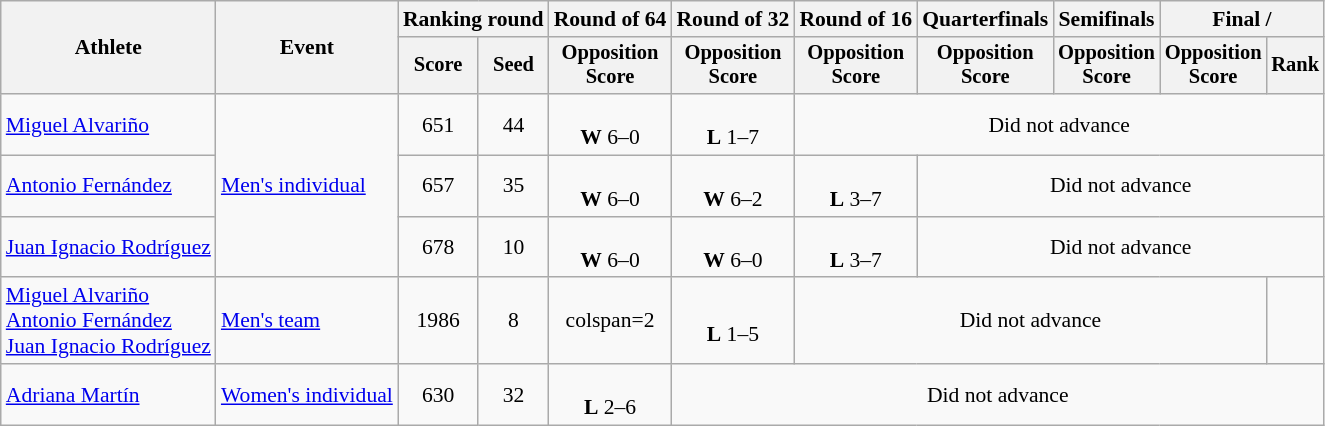<table class="wikitable" style="font-size:90%">
<tr>
<th rowspan=2>Athlete</th>
<th rowspan=2>Event</th>
<th colspan="2">Ranking round</th>
<th>Round of 64</th>
<th>Round of 32</th>
<th>Round of 16</th>
<th>Quarterfinals</th>
<th>Semifinals</th>
<th colspan="2">Final / </th>
</tr>
<tr style="font-size:95%">
<th>Score</th>
<th>Seed</th>
<th>Opposition<br>Score</th>
<th>Opposition<br>Score</th>
<th>Opposition<br>Score</th>
<th>Opposition<br>Score</th>
<th>Opposition<br>Score</th>
<th>Opposition<br>Score</th>
<th>Rank</th>
</tr>
<tr align=center>
<td align=left><a href='#'>Miguel Alvariño</a></td>
<td style="text-align:left;" rowspan="3"><a href='#'>Men's individual</a></td>
<td>651</td>
<td>44</td>
<td><br><strong>W</strong> 6–0</td>
<td><br><strong>L</strong> 1–7</td>
<td colspan=5>Did not advance</td>
</tr>
<tr align=center>
<td align=left><a href='#'>Antonio Fernández</a></td>
<td>657</td>
<td>35</td>
<td><br><strong>W</strong> 6–0</td>
<td><br><strong>W</strong> 6–2</td>
<td><br><strong>L</strong> 3–7</td>
<td colspan=4>Did not advance</td>
</tr>
<tr align=center>
<td align=left><a href='#'>Juan Ignacio Rodríguez</a></td>
<td>678</td>
<td>10</td>
<td><br><strong>W</strong> 6–0</td>
<td><br><strong>W</strong> 6–0</td>
<td><br><strong>L</strong> 3–7</td>
<td colspan=4>Did not advance</td>
</tr>
<tr align=center>
<td align=left><a href='#'>Miguel Alvariño</a><br><a href='#'>Antonio Fernández</a><br><a href='#'>Juan Ignacio Rodríguez</a></td>
<td align=left><a href='#'>Men's team</a></td>
<td>1986</td>
<td>8</td>
<td>colspan=2 </td>
<td><br><strong>L</strong> 1–5</td>
<td colspan=4>Did not advance</td>
</tr>
<tr align=center>
<td align=left><a href='#'>Adriana Martín</a></td>
<td align=left><a href='#'>Women's individual</a></td>
<td>630</td>
<td>32</td>
<td><br><strong>L</strong> 2–6</td>
<td colspan=6>Did not advance</td>
</tr>
</table>
